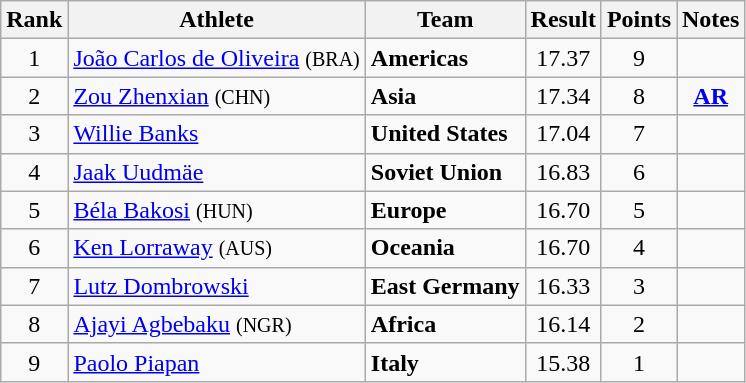<table class="wikitable" style="text-align:center">
<tr>
<th>Rank</th>
<th>Athlete</th>
<th>Team</th>
<th>Result</th>
<th>Points</th>
<th>Notes</th>
</tr>
<tr>
<td>1</td>
<td align="left"><a href='#'>João Carlos de Oliveira</a> <small>(BRA)</small></td>
<td align=left><strong>Americas</strong></td>
<td>17.37</td>
<td>9</td>
<td></td>
</tr>
<tr>
<td>2</td>
<td align="left"><a href='#'>Zou Zhenxian</a> <small>(CHN)</small></td>
<td align=left><strong>Asia</strong></td>
<td>17.34</td>
<td>8</td>
<td><strong><a href='#'>AR</a></strong></td>
</tr>
<tr>
<td>3</td>
<td align="left"><a href='#'>Willie Banks</a></td>
<td align=left><strong>United States</strong></td>
<td>17.04</td>
<td>7</td>
<td></td>
</tr>
<tr>
<td>4</td>
<td align="left"><a href='#'>Jaak Uudmäe</a></td>
<td align=left><strong>Soviet Union</strong></td>
<td>16.83</td>
<td>6</td>
<td></td>
</tr>
<tr>
<td>5</td>
<td align="left"><a href='#'>Béla Bakosi</a> <small>(HUN)</small></td>
<td align=left><strong>Europe</strong></td>
<td>16.70</td>
<td>5</td>
<td></td>
</tr>
<tr>
<td>6</td>
<td align="left"><a href='#'>Ken Lorraway</a> <small>(AUS)</small></td>
<td align=left><strong>Oceania</strong></td>
<td>16.70</td>
<td>4</td>
<td></td>
</tr>
<tr>
<td>7</td>
<td align="left"><a href='#'>Lutz Dombrowski</a></td>
<td align=left><strong>East Germany</strong></td>
<td>16.33</td>
<td>3</td>
<td></td>
</tr>
<tr>
<td>8</td>
<td align="left"><a href='#'>Ajayi Agbebaku</a> <small>(NGR)</small></td>
<td align=left><strong>Africa</strong></td>
<td>16.14</td>
<td>2</td>
<td></td>
</tr>
<tr>
<td>9</td>
<td align="left"><a href='#'>Paolo Piapan</a></td>
<td align=left><strong>Italy</strong></td>
<td>15.38</td>
<td>1</td>
<td></td>
</tr>
</table>
